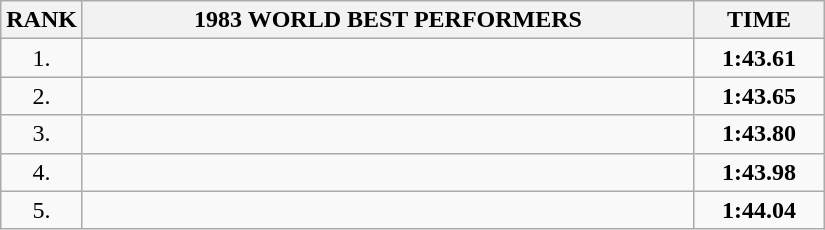<table class=wikitable>
<tr>
<th>RANK</th>
<th align="center" style="width: 25em">1983 WORLD BEST PERFORMERS</th>
<th align="center" style="width: 5em">TIME</th>
</tr>
<tr>
<td align="center">1.</td>
<td></td>
<td align="center"><strong>1:43.61</strong></td>
</tr>
<tr>
<td align="center">2.</td>
<td></td>
<td align="center"><strong>1:43.65</strong></td>
</tr>
<tr>
<td align="center">3.</td>
<td></td>
<td align="center"><strong>1:43.80</strong></td>
</tr>
<tr>
<td align="center">4.</td>
<td></td>
<td align="center"><strong>1:43.98</strong></td>
</tr>
<tr>
<td align="center">5.</td>
<td></td>
<td align="center"><strong>1:44.04</strong></td>
</tr>
</table>
